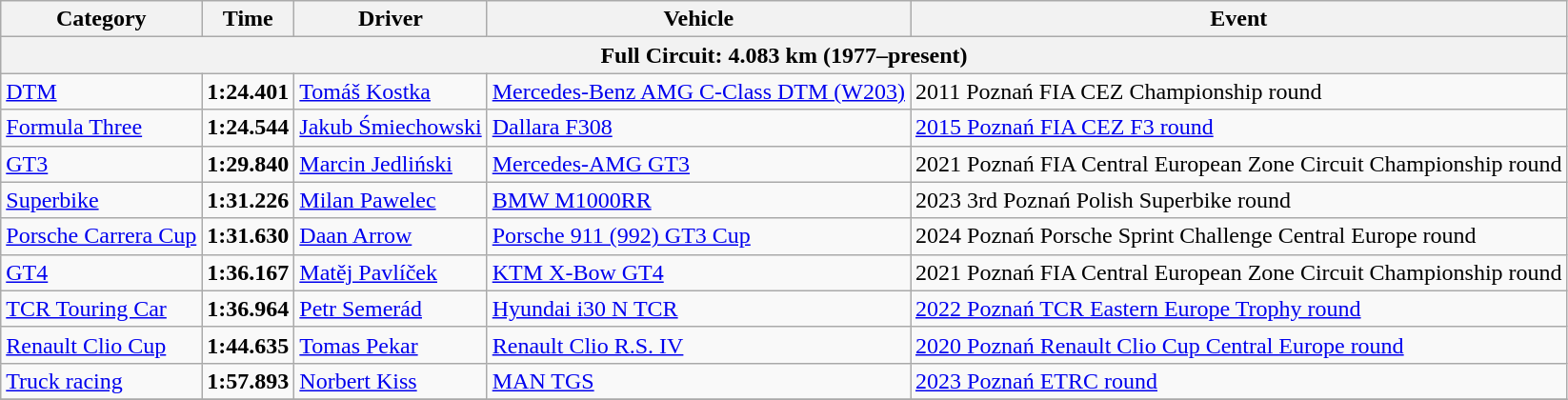<table class="wikitable">
<tr>
<th>Category</th>
<th>Time</th>
<th>Driver</th>
<th>Vehicle</th>
<th>Event</th>
</tr>
<tr>
<th colspan=5>Full Circuit: 4.083 km (1977–present)</th>
</tr>
<tr>
<td><a href='#'>DTM</a></td>
<td><strong>1:24.401</strong></td>
<td><a href='#'>Tomáš Kostka</a></td>
<td><a href='#'>Mercedes-Benz AMG C-Class DTM (W203)</a></td>
<td>2011 Poznań FIA CEZ Championship round</td>
</tr>
<tr>
<td><a href='#'>Formula Three</a></td>
<td><strong>1:24.544</strong></td>
<td><a href='#'>Jakub Śmiechowski</a></td>
<td><a href='#'>Dallara F308</a></td>
<td><a href='#'>2015 Poznań FIA CEZ F3 round</a></td>
</tr>
<tr>
<td><a href='#'>GT3</a></td>
<td><strong>1:29.840</strong></td>
<td><a href='#'>Marcin Jedliński</a></td>
<td><a href='#'>Mercedes-AMG GT3</a></td>
<td>2021 Poznań FIA Central European Zone Circuit Championship round</td>
</tr>
<tr>
<td><a href='#'>Superbike</a></td>
<td><strong>1:31.226</strong></td>
<td><a href='#'>Milan Pawelec</a></td>
<td><a href='#'>BMW M1000RR</a></td>
<td>2023 3rd Poznań Polish Superbike round</td>
</tr>
<tr>
<td><a href='#'>Porsche Carrera Cup</a></td>
<td><strong>1:31.630</strong></td>
<td><a href='#'>Daan Arrow</a></td>
<td><a href='#'>Porsche 911 (992) GT3 Cup</a></td>
<td>2024 Poznań Porsche Sprint Challenge Central Europe round</td>
</tr>
<tr>
<td><a href='#'>GT4</a></td>
<td><strong>1:36.167</strong></td>
<td><a href='#'>Matěj Pavlíček</a></td>
<td><a href='#'>KTM X-Bow GT4</a></td>
<td>2021 Poznań FIA Central European Zone Circuit Championship round</td>
</tr>
<tr>
<td><a href='#'>TCR Touring Car</a></td>
<td><strong>1:36.964</strong></td>
<td><a href='#'>Petr Semerád</a></td>
<td><a href='#'>Hyundai i30 N TCR</a></td>
<td><a href='#'>2022 Poznań TCR Eastern Europe Trophy round</a></td>
</tr>
<tr>
<td><a href='#'>Renault Clio Cup</a></td>
<td><strong>1:44.635</strong></td>
<td><a href='#'>Tomas Pekar</a></td>
<td><a href='#'>Renault Clio R.S. IV</a></td>
<td><a href='#'>2020 Poznań Renault Clio Cup Central Europe round</a></td>
</tr>
<tr>
<td><a href='#'>Truck racing</a></td>
<td><strong>1:57.893</strong></td>
<td><a href='#'>Norbert Kiss</a></td>
<td><a href='#'>MAN TGS</a></td>
<td><a href='#'>2023 Poznań ETRC round</a></td>
</tr>
<tr>
</tr>
</table>
